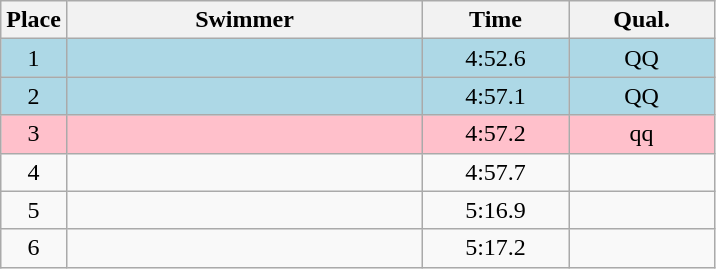<table class=wikitable style="text-align:center">
<tr>
<th>Place</th>
<th width=230>Swimmer</th>
<th width=90>Time</th>
<th width=90>Qual.</th>
</tr>
<tr bgcolor=lightblue>
<td>1</td>
<td align=left></td>
<td>4:52.6</td>
<td>QQ</td>
</tr>
<tr bgcolor=lightblue>
<td>2</td>
<td align=left></td>
<td>4:57.1</td>
<td>QQ</td>
</tr>
<tr bgcolor=pink>
<td>3</td>
<td align=left></td>
<td>4:57.2</td>
<td>qq</td>
</tr>
<tr>
<td>4</td>
<td align=left></td>
<td>4:57.7</td>
<td></td>
</tr>
<tr>
<td>5</td>
<td align=left></td>
<td>5:16.9</td>
<td></td>
</tr>
<tr>
<td>6</td>
<td align=left></td>
<td>5:17.2</td>
<td></td>
</tr>
</table>
